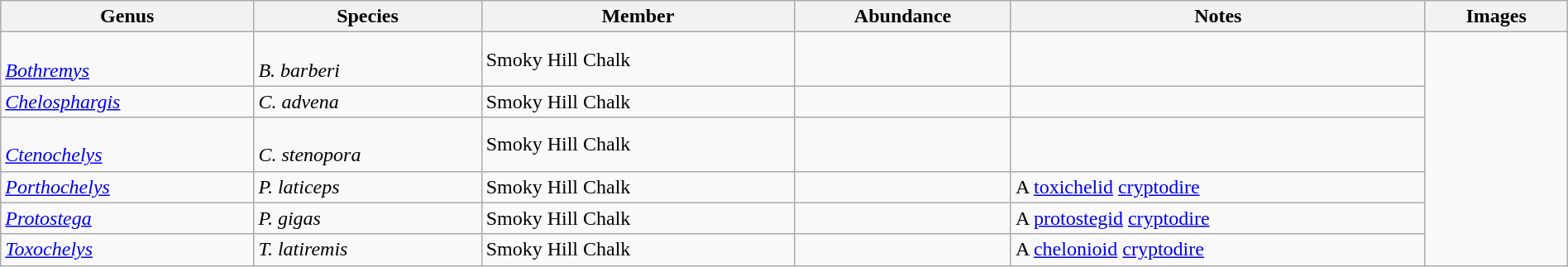<table class="wikitable" style="margin:auto; width:100%;">
<tr>
<th>Genus</th>
<th>Species</th>
<th>Member</th>
<th>Abundance</th>
<th>Notes</th>
<th>Images</th>
</tr>
<tr>
<td><br><em><a href='#'>Bothremys</a></em></td>
<td><br><em>B. barberi</em></td>
<td>Smoky Hill Chalk</td>
<td></td>
<td></td>
<td rowspan="99"><br></td>
</tr>
<tr>
<td><em><a href='#'>Chelosphargis</a></em></td>
<td><em>C. advena</em></td>
<td>Smoky Hill Chalk</td>
<td></td>
<td></td>
</tr>
<tr>
<td><br><em><a href='#'>Ctenochelys</a></em></td>
<td><br><em>C. stenopora</em></td>
<td>Smoky Hill Chalk</td>
<td></td>
<td></td>
</tr>
<tr>
<td><em><a href='#'>Porthochelys</a></em></td>
<td><em>P. laticeps</em></td>
<td>Smoky Hill Chalk</td>
<td></td>
<td>A <a href='#'>toxichelid</a> <a href='#'>cryptodire</a></td>
</tr>
<tr>
<td><em><a href='#'>Protostega</a></em></td>
<td><em>P. gigas</em></td>
<td>Smoky Hill Chalk</td>
<td></td>
<td>A <a href='#'>protostegid</a> <a href='#'>cryptodire</a></td>
</tr>
<tr>
<td><em><a href='#'>Toxochelys</a></em></td>
<td><em>T. latiremis</em></td>
<td>Smoky Hill Chalk</td>
<td></td>
<td>A <a href='#'>chelonioid</a> <a href='#'>cryptodire</a></td>
</tr>
</table>
